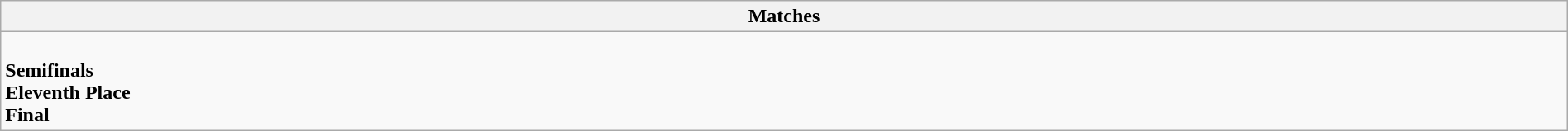<table class="wikitable collapsible collapsed" style="width:100%;">
<tr>
<th>Matches</th>
</tr>
<tr>
<td><br><strong>Semifinals</strong>

<br><strong>Eleventh Place</strong>
<br><strong>Final</strong>
</td>
</tr>
</table>
